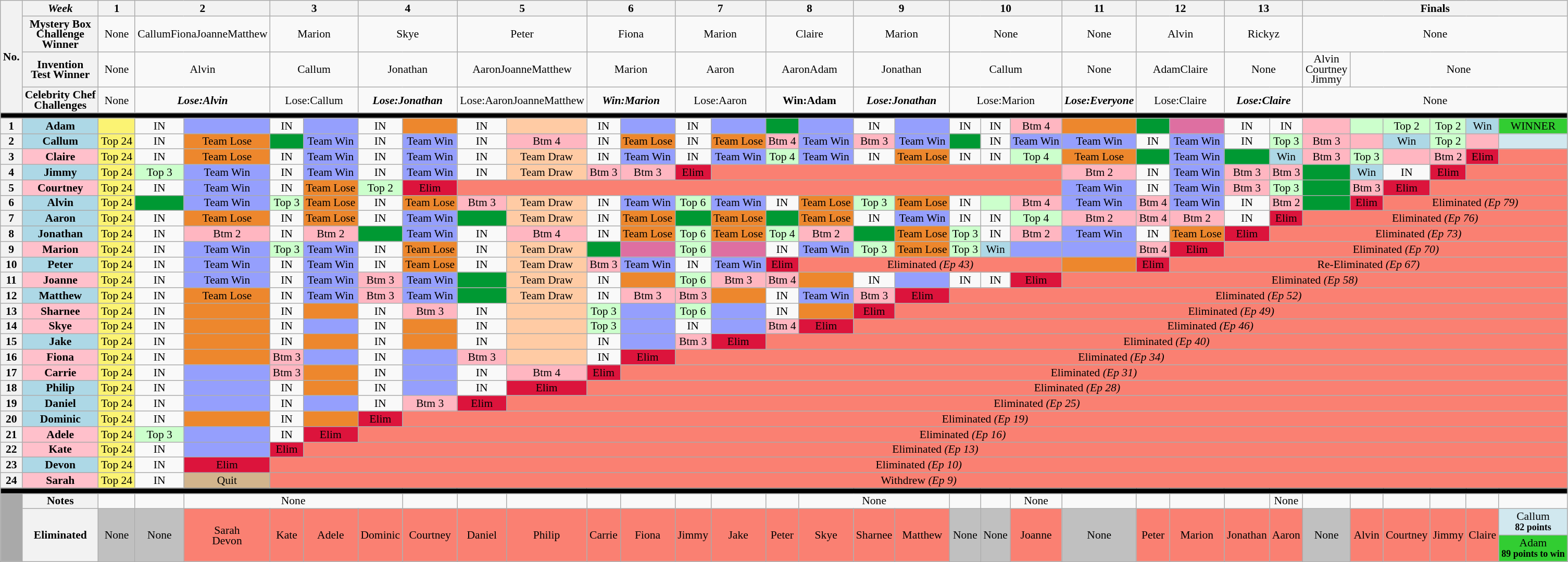<table class="wikitable" style="white-space:nowrap; text-align:center; width:80%; font-size:90%; line-height:13px">
<tr>
<th rowspan="4">No.</th>
<th><em>Week</em></th>
<th>1</th>
<th colspan=2>2</th>
<th colspan=2>3</th>
<th colspan=2>4</th>
<th colspan=2>5</th>
<th colspan=2>6</th>
<th colspan=2>7</th>
<th colspan=2>8</th>
<th colspan=2>9</th>
<th colspan=3>10</th>
<th>11</th>
<th colspan=2>12</th>
<th colspan=2>13</th>
<th colspan=6>Finals</th>
</tr>
<tr>
<th>Mystery Box<br>Challenge<br>Winner</th>
<td colspan=1>None</td>
<td colspan=2>CallumFionaJoanneMatthew</td>
<td colspan=2>Marion</td>
<td colspan=2>Skye</td>
<td colspan=2>Peter</td>
<td colspan=2>Fiona</td>
<td colspan=2>Marion</td>
<td colspan=2>Claire</td>
<td colspan=2>Marion</td>
<td colspan="3">None</td>
<td>None</td>
<td colspan=2>Alvin</td>
<td colspan=2>Rickyz</td>
<td colspan=6>None</td>
</tr>
<tr>
<th>Invention<br>Test Winner</th>
<td>None</td>
<td colspan=2>Alvin</td>
<td colspan=2>Callum</td>
<td colspan=2>Jonathan</td>
<td colspan=2>AaronJoanneMatthew</td>
<td colspan=2>Marion</td>
<td colspan=2>Aaron</td>
<td colspan=2>AaronAdam</td>
<td colspan=2>Jonathan</td>
<td colspan=3>Callum</td>
<td>None</td>
<td colspan=2>AdamClaire</td>
<td colspan=2>None</td>
<td>Alvin<br>Courtney<br>Jimmy</td>
<td colspan=5>None</td>
</tr>
<tr>
<th>Celebrity Chef<br>Challenges</th>
<td>None</td>
<td colspan=2><strong><em>Lose<em>:Alvin<strong></td>
<td colspan=2></em></strong>Lose</em>:Callum</strong></td>
<td colspan=2><strong><em>Lose<em>:Jonathan<strong></td>
<td colspan=2></em></strong>Lose</em>:AaronJoanneMatthew</strong></td>
<td colspan=2><strong><em>Win<em>:Marion<strong></td>
<td colspan=2></em></strong>Lose</em>:Aaron</strong></td>
<td colspan="2"><strong>Win:Adam</strong></td>
<td colspan=2><strong><em>Lose<em>:Jonathan<strong></td>
<td colspan=3></em></strong>Lose</em>:Marion</strong></td>
<td><strong><em>Lose<em>:Everyone<strong></td>
<td colspan=2></em></strong>Lose</em>:Claire</strong></td>
<td colspan=2><strong><em>Lose<em>:Claire<strong></td>
<td colspan=6>None</td>
</tr>
<tr>
<td bgcolor="black" colspan=33></td>
</tr>
<tr>
<th>1</th>
<th style="background:lightblue">Adam</th>
<td bgcolor=#FBF373></td>
<td>IN</td>
<td bgcolor="#959FFD"></td>
<td>IN</td>
<td bgcolor="#959FFD"></td>
<td>IN</td>
<td bgcolor="#ED872D"></td>
<td>IN</td>
<td bgcolor="#FFCBA4"></td>
<td>IN</td>
<td bgcolor="#959FFD"></td>
<td>IN</td>
<td bgcolor="#959FFD"></td>
<td bgcolor="009933"><span> </span></td>
<td bgcolor="#959FFD"></td>
<td>IN</td>
<td bgcolor="#959FFD"></td>
<td>IN</td>
<td>IN</td>
<td bgcolor="lightpink"></em>Btm 4<em></td>
<td bgcolor="#ED872D"></td>
<td bgcolor="009933"><span> </span></td>
<td bgcolor="#DE6FA1"></td>
<td>IN</td>
<td>IN</td>
<td bgcolor="lightpink"></td>
<td bgcolor=#CCFFCC></td>
<td bgcolor=#CCFFCC></em>Top 2<em></td>
<td bgcolor=#CCFFCC></em>Top 2<em></td>
<td bgcolor="lightblue"></em>Win<em></td>
<td bgcolor="limegreen"></strong>WINNER<strong></td>
</tr>
<tr>
<th>2</th>
<th style="background:lightblue">Callum</th>
<td bgcolor=#FBF373></em>Top 24<em></td>
<td>IN</td>
<td bgcolor="#ED872D"></em>Team Lose<em></td>
<td bgcolor="009933"><span> </span></td>
<td bgcolor="#959FFD"></em>Team Win<em></td>
<td>IN</td>
<td bgcolor="#959FFD"></em>Team Win<em></td>
<td>IN</td>
<td bgcolor="lightpink"></em>Btm 4<em></td>
<td>IN</td>
<td bgcolor="#ED872D"></em>Team Lose<em></td>
<td>IN</td>
<td bgcolor="#ED872D"></em>Team Lose<em></td>
<td bgcolor="lightpink"></em>Btm 4<em></td>
<td bgcolor="#959FFD"></em>Team Win<em></td>
<td bgcolor="lightpink"></em>Btm 3<em></td>
<td bgcolor="#959FFD"></em>Team Win<em></td>
<td bgcolor="009933"><span> </span></td>
<td>IN</td>
<td bgcolor="#959FFD"></em>Team Win<em></td>
<td bgcolor="#959FFD"></em>Team Win<em></td>
<td>IN</td>
<td bgcolor="#959FFD"></em>Team Win<em></td>
<td>IN</td>
<td bgcolor=#CCFFCC></em>Top 3<em></td>
<td bgcolor="lightpink"></em>Btm 3<em></td>
<td bgcolor="lightpink"></td>
<td bgcolor="lightblue"></em>Win<em></td>
<td bgcolor=#CCFFCC></em>Top 2<em></td>
<td bgcolor="lightpink"></td>
<td bgcolor="#d1e8ef"></td>
</tr>
<tr>
<th>3</th>
<th style="background:pink">Claire</th>
<td bgcolor=#FBF373></em>Top 24<em></td>
<td>IN</td>
<td bgcolor="#ED872D"></em>Team Lose<em></td>
<td>IN</td>
<td bgcolor="#959FFD"></em>Team Win<em></td>
<td>IN</td>
<td bgcolor="#959FFD"></em>Team Win<em></td>
<td>IN</td>
<td bgcolor="#FFCBA4"></em>Team Draw<em></td>
<td>IN</td>
<td bgcolor="#959FFD"></em>Team Win<em></td>
<td>IN</td>
<td bgcolor="#959FFD"></em>Team Win<em></td>
<td bgcolor=#CCFFCC></em>Top 4<em></td>
<td bgcolor="#959FFD"></em>Team Win<em></td>
<td>IN</td>
<td bgcolor="#ED872D"></em>Team Lose<em></td>
<td>IN</td>
<td>IN</td>
<td bgcolor=#CCFFCC></em>Top 4<em></td>
<td bgcolor="#ED872D"></em>Team Lose<em></td>
<td bgcolor="009933"><span> </span></td>
<td bgcolor="#959FFD"></em>Team Win<em></td>
<td bgcolor="009933"><span> </span></td>
<td bgcolor="lightblue"></em>Win<em></td>
<td bgcolor="lightpink"></em>Btm 3<em></td>
<td bgcolor=#CCFFCC></em>Top 3<em></td>
<td bgcolor="lightpink"></td>
<td bgcolor="lightpink"></em>Btm 2<em></td>
<td bgcolor="crimson"></em>Elim<em></td>
<td bgcolor="#FA8072"></td>
</tr>
<tr>
<th>4</th>
<th style="background:lightblue">Jimmy</th>
<td bgcolor=#FBF373></em>Top 24<em></td>
<td bgcolor=#CCFFCC></em>Top 3<em></td>
<td bgcolor="#959FFD"></em>Team Win<em></td>
<td>IN</td>
<td bgcolor="#959FFD"></em>Team Win<em></td>
<td>IN</td>
<td bgcolor="#959FFD"></em>Team Win<em></td>
<td>IN</td>
<td bgcolor="#FFCBA4"></em>Team Draw<em></td>
<td bgcolor="lightpink"></em>Btm 3<em></td>
<td bgcolor="lightpink"></em>Btm 3<em></td>
<td bgcolor="crimson"></em>Elim<em></td>
<td bgcolor="#FA8072" colspan=8></td>
<td bgcolor="lightpink"></em>Btm 2<em></td>
<td>IN</td>
<td bgcolor="#959FFD"></em>Team Win<em></td>
<td bgcolor="lightpink"></em>Btm 3<em></td>
<td bgcolor="lightpink"></em>Btm 3<em></td>
<td bgcolor="009933"><span> </span></td>
<td bgcolor="lightblue"></em>Win<em></td>
<td>IN</td>
<td bgcolor="crimson"></em>Elim<em></td>
<td colspan="2" bgcolor="#FA8072"></td>
</tr>
<tr>
<th>5</th>
<th style="background:pink">Courtney</th>
<td bgcolor=#FBF373></em>Top 24<em></td>
<td>IN</td>
<td bgcolor="#959FFD"></em>Team Win<em></td>
<td>IN</td>
<td bgcolor="#ED872D"></em>Team Lose<em></td>
<td bgcolor=#CCFFCC></em>Top 2<em></td>
<td bgcolor="crimson"></em>Elim<em></td>
<td bgcolor="#FA8072" colspan=13></td>
<td bgcolor="#959FFD"></em>Team Win<em></td>
<td>IN</td>
<td bgcolor="#959FFD"></em>Team Win<em></td>
<td bgcolor="lightpink"></em>Btm 3<em></td>
<td bgcolor=#CCFFCC></em>Top 3<em></td>
<td bgcolor="009933"><span> </span></td>
<td bgcolor="lightpink"></em>Btm 3<em></td>
<td bgcolor="crimson"></em>Elim<em></td>
<td colspan="3" bgcolor="#FA8072"></td>
</tr>
<tr>
<th>6</th>
<th style="background:lightblue">Alvin</th>
<td bgcolor=#FBF373></em>Top 24<em></td>
<td bgcolor="009933"><span> </span></td>
<td bgcolor="#959FFD"></em>Team Win<em></td>
<td bgcolor=#CCFFCC></em>Top 3<em></td>
<td bgcolor="#ED872D"></em>Team Lose<em></td>
<td>IN</td>
<td bgcolor="#ED872D"></em>Team Lose<em></td>
<td bgcolor="lightpink"></em>Btm 3<em></td>
<td bgcolor="#FFCBA4"></em>Team Draw<em></td>
<td>IN</td>
<td bgcolor="#959FFD"></em>Team Win<em></td>
<td bgcolor=#CCFFCC></em>Top 6<em></td>
<td bgcolor="#959FFD"></em>Team Win<em></td>
<td>IN</td>
<td bgcolor="#ED872D"></em>Team Lose<em></td>
<td bgcolor=#CCFFCC></em>Top 3<em></td>
<td bgcolor="#ED872D"></em>Team Lose<em></td>
<td>IN</td>
<td bgcolor=#CCFFCC></td>
<td bgcolor="lightpink"></em>Btm 4<em></td>
<td bgcolor="#959FFD"></em>Team Win<em></td>
<td bgcolor="lightpink"></em>Btm 4<em></td>
<td bgcolor="#959FFD"></em>Team Win<em></td>
<td>IN</td>
<td bgcolor="lightpink"></em>Btm 2<em></td>
<td bgcolor="009933"><span> </span></td>
<td bgcolor="crimson"></em>Elim<em></td>
<td colspan="4" bgcolor="#FA8072"></em>Eliminated<em> (Ep 79)</td>
</tr>
<tr>
<th>7</th>
<th style="background:lightblue">Aaron</th>
<td bgcolor=#FBF373></em>Top 24<em></td>
<td>IN</td>
<td bgcolor="#ED872D"></em>Team Lose<em></td>
<td>IN</td>
<td bgcolor="#ED872D"></em>Team Lose<em></td>
<td>IN</td>
<td bgcolor="#959FFD"></em>Team Win<em></td>
<td bgcolor="009933"><span> </span></td>
<td bgcolor="#FFCBA4"></em>Team Draw<em></td>
<td>IN</td>
<td bgcolor="#ED872D"></em>Team Lose<em></td>
<td bgcolor="009933"><span> </span></td>
<td bgcolor="#ED872D"></em>Team Lose<em></td>
<td bgcolor="009933"><span> </span></td>
<td bgcolor="#ED872D"></em>Team Lose<em></td>
<td>IN</td>
<td bgcolor="#959FFD"></em>Team Win<em></td>
<td>IN</td>
<td>IN</td>
<td bgcolor=#CCFFCC></em>Top 4<em></td>
<td bgcolor="lightpink"></em>Btm 2<em></td>
<td bgcolor="lightpink"></em>Btm 4<em></td>
<td bgcolor="lightpink"></em>Btm 2<em></td>
<td>IN</td>
<td bgcolor="crimson"></em>Elim<em></td>
<td colspan="6" bgcolor="#FA8072"></em>Eliminated<em> (Ep 76)</td>
</tr>
<tr>
<th>8</th>
<th style="background:lightblue">Jonathan</th>
<td bgcolor=#FBF373></em>Top 24<em></td>
<td>IN</td>
<td bgcolor="lightpink"></em>Btm 2<em></td>
<td>IN</td>
<td bgcolor="lightpink"></em>Btm 2<em></td>
<td bgcolor="009933"><span> </span></td>
<td bgcolor="#959FFD"></em>Team Win<em></td>
<td>IN</td>
<td bgcolor="lightpink"></em>Btm 4<em></td>
<td>IN</td>
<td bgcolor="#ED872D"></em>Team Lose<em></td>
<td bgcolor=#CCFFCC></em>Top 6<em></td>
<td bgcolor="#ED872D"></em>Team Lose<em></td>
<td bgcolor=#CCFFCC></em>Top 4<em></td>
<td bgcolor="lightpink"></em>Btm 2<em></td>
<td bgcolor="009933"><span> </span></td>
<td bgcolor="#ED872D"></em>Team Lose<em></td>
<td bgcolor=#CCFFCC></em>Top 3<em></td>
<td>IN</td>
<td bgcolor="lightpink"></em>Btm 2<em></td>
<td bgcolor="#959FFD"></em>Team Win<em></td>
<td>IN</td>
<td bgcolor="#ED872D"></em>Team Lose<em></td>
<td bgcolor="crimson"></em>Elim<em></td>
<td colspan="7" bgcolor="#FA8072"></em>Eliminated<em> (Ep 73)</td>
</tr>
<tr>
<th>9</th>
<th style="background:pink">Marion</th>
<td bgcolor=#FBF373></em>Top 24<em></td>
<td>IN</td>
<td bgcolor="#959FFD"></em>Team Win<em></td>
<td bgcolor=#CCFFCC></em>Top 3<em></td>
<td bgcolor="#959FFD"></em>Team Win<em></td>
<td>IN</td>
<td bgcolor="#ED872D"></em>Team Lose<em></td>
<td>IN</td>
<td bgcolor="#FFCBA4"></em>Team Draw<em></td>
<td bgcolor="009933"><span> </span></td>
<td bgcolor="#DE6FA1"></td>
<td bgcolor=#CCFFCC></em>Top 6<em></td>
<td bgcolor="#DE6FA1"></td>
<td>IN</td>
<td bgcolor="#959FFD"></em>Team Win<em></td>
<td bgcolor=#CCFFCC></em>Top 3<em></td>
<td bgcolor="#ED872D"></em>Team Lose<em></td>
<td bgcolor=#CCFFCC></em>Top 3<em></td>
<td bgcolor="lightblue"></em>Win<em></td>
<td bgcolor="#959FFD"></td>
<td bgcolor="#959FFD"></td>
<td bgcolor="lightpink"></em>Btm 4<em></td>
<td bgcolor="crimson"></em>Elim<em></td>
<td colspan="8" bgcolor="#FA8072"></em>Eliminated<em> (Ep 70)</td>
</tr>
<tr>
<th>10</th>
<th style="background:lightblue">Peter</th>
<td bgcolor=#FBF373></em>Top 24<em></td>
<td>IN</td>
<td bgcolor="#959FFD"></em>Team Win<em></td>
<td>IN</td>
<td bgcolor="#959FFD"></em>Team Win<em></td>
<td>IN</td>
<td bgcolor="#ED872D"></em>Team Lose<em></td>
<td>IN</td>
<td bgcolor="#FFCBA4"></em>Team Draw<em></td>
<td bgcolor="lightpink"></em>Btm 3<em></td>
<td bgcolor="#959FFD"></em>Team Win<em></td>
<td>IN</td>
<td bgcolor="#959FFD"></em>Team Win<em></td>
<td bgcolor="crimson"></em>Elim<em></td>
<td bgcolor="#FA8072" colspan=6></em>Eliminated<em> (Ep 43)</td>
<td bgcolor="#ED872D"></td>
<td bgcolor="crimson"></em>Elim<em></td>
<td colspan="9" bgcolor="#FA8072"></em>Re-Eliminated<em> (Ep 67)</td>
</tr>
<tr>
<th>11</th>
<th style="background:pink">Joanne</th>
<td bgcolor=#FBF373></em>Top 24<em></td>
<td>IN</td>
<td bgcolor="#959FFD"></em>Team Win<em></td>
<td>IN</td>
<td bgcolor="#959FFD"></em>Team Win<em></td>
<td bgcolor="lightpink"></em>Btm 3<em></td>
<td bgcolor="#959FFD"></em>Team Win<em></td>
<td bgcolor="009933"><span> </span></td>
<td bgcolor="#FFCBA4"></em>Team Draw<em></td>
<td>IN</td>
<td bgcolor="#ED872D"></td>
<td bgcolor=#CCFFCC></em>Top 6<em></td>
<td bgcolor="lightpink"></em>Btm 3<em></td>
<td bgcolor="lightpink"></em>Btm 4<em></td>
<td bgcolor="#ED872D"></td>
<td>IN</td>
<td bgcolor="#959FFD"></td>
<td>IN</td>
<td>IN</td>
<td bgcolor="crimson"></em>Elim<em></td>
<td colspan="11" bgcolor="#FA8072"></em>Eliminated<em> (Ep 58)</td>
</tr>
<tr>
<th>12</th>
<th style="background:lightblue">Matthew</th>
<td bgcolor=#FBF373></em>Top 24<em></td>
<td>IN</td>
<td bgcolor="#ED872D"></em>Team Lose<em></td>
<td>IN</td>
<td bgcolor="#959FFD"></em>Team Win<em></td>
<td bgcolor="lightpink"></em>Btm 3<em></td>
<td bgcolor="#959FFD"></em>Team Win<em></td>
<td bgcolor="009933"><span> </span></td>
<td bgcolor="#FFCBA4"></em>Team Draw<em></td>
<td>IN</td>
<td bgcolor="lightpink"></em>Btm 3<em></td>
<td bgcolor="lightpink"></em>Btm 3<em></td>
<td bgcolor="#ED872D"></td>
<td>IN</td>
<td bgcolor="#959FFD"></em>Team Win<em></td>
<td bgcolor="lightpink"></em>Btm 3<em></td>
<td bgcolor="crimson"></em>Elim<em></td>
<td colspan="14" bgcolor="#FA8072"></em>Eliminated<em> (Ep 52)</td>
</tr>
<tr>
<th>13</th>
<th style="background:pink">Sharnee</th>
<td bgcolor=#FBF373></em>Top 24<em></td>
<td>IN</td>
<td bgcolor="#ED872D"></td>
<td>IN</td>
<td bgcolor="#ED872D"></td>
<td>IN</td>
<td bgcolor="lightpink"></em>Btm 3<em></td>
<td>IN</td>
<td bgcolor="#FFCBA4"></td>
<td bgcolor=#CCFFCC></em>Top 3<em></td>
<td bgcolor="#959FFD"></td>
<td bgcolor=#CCFFCC></em>Top 6<em></td>
<td bgcolor="#959FFD"></td>
<td>IN</td>
<td bgcolor="#ED872D"></td>
<td bgcolor="crimson"></em>Elim<em></td>
<td colspan="15" bgcolor="#FA8072"></em>Eliminated<em> (Ep 49)</td>
</tr>
<tr>
<th>14</th>
<th style="background:pink">Skye</th>
<td bgcolor=#FBF373></em>Top 24<em></td>
<td>IN</td>
<td bgcolor="#ED872D"></td>
<td>IN</td>
<td bgcolor="#959FFD"></td>
<td>IN</td>
<td bgcolor="#ED872D"></td>
<td>IN</td>
<td bgcolor="#FFCBA4"></td>
<td bgcolor=#CCFFCC></em>Top 3<em></td>
<td bgcolor="#959FFD"></td>
<td>IN</td>
<td bgcolor="#959FFD"></td>
<td bgcolor="lightpink"></em>Btm 4<em></td>
<td bgcolor="crimson"></em>Elim<em></td>
<td colspan="16" bgcolor="#FA8072"></em>Eliminated<em> (Ep 46)</td>
</tr>
<tr>
<th>15</th>
<th style="background:lightblue">Jake</th>
<td bgcolor=#FBF373></em>Top 24<em></td>
<td>IN</td>
<td bgcolor="#ED872D"></td>
<td>IN</td>
<td bgcolor="#ED872D"></td>
<td>IN</td>
<td bgcolor="#ED872D"></td>
<td>IN</td>
<td bgcolor="#FFCBA4"></td>
<td>IN</td>
<td bgcolor="#959FFD"></td>
<td bgcolor="lightpink"></em>Btm 3<em></td>
<td bgcolor="crimson"></em>Elim<em></td>
<td colspan="18" bgcolor="#FA8072"></em>Eliminated<em> (Ep 40)</td>
</tr>
<tr>
<th>16</th>
<th style="background:pink">Fiona</th>
<td bgcolor=#FBF373></em>Top 24<em></td>
<td>IN</td>
<td bgcolor="#ED872D"></td>
<td bgcolor="lightpink"></em>Btm 3<em></td>
<td bgcolor="#959FFD"></td>
<td>IN</td>
<td bgcolor="#959FFD"></td>
<td bgcolor="lightpink"></em>Btm 3<em></td>
<td bgcolor="#FFCBA4"></td>
<td>IN</td>
<td bgcolor="crimson"></em>Elim<em></td>
<td colspan="20" bgcolor="#FA8072"></em>Eliminated<em> (Ep 34)</td>
</tr>
<tr>
<th>17</th>
<th style="background:pink">Carrie</th>
<td bgcolor=#FBF373></em>Top 24<em></td>
<td>IN</td>
<td bgcolor="#959FFD"></td>
<td bgcolor="lightpink"></em>Btm 3<em></td>
<td bgcolor="#ED872D"></td>
<td>IN</td>
<td bgcolor="#959FFD"></td>
<td>IN</td>
<td bgcolor="lightpink"></em>Btm 4<em></td>
<td bgcolor="crimson"></em>Elim<em></td>
<td bgcolor="#FA8072" colspan=21></em>Eliminated<em> (Ep 31)</td>
</tr>
<tr>
<th>18</th>
<th style="background:lightblue">Philip</th>
<td bgcolor=#FBF373></em>Top 24<em></td>
<td>IN</td>
<td bgcolor="#959FFD"></td>
<td>IN</td>
<td bgcolor="#ED872D"></td>
<td>IN</td>
<td bgcolor="#959FFD"></td>
<td>IN</td>
<td bgcolor="crimson"></em>Elim<em></td>
<td colspan="22" bgcolor="#FA8072"></em>Eliminated<em> (Ep 28)</td>
</tr>
<tr>
<th>19</th>
<th style="background:lightblue">Daniel</th>
<td bgcolor=#FBF373></em>Top 24<em></td>
<td>IN</td>
<td bgcolor="#959FFD"></td>
<td>IN</td>
<td bgcolor="#959FFD"></td>
<td>IN</td>
<td bgcolor="lightpink"></em>Btm 3<em></td>
<td bgcolor="crimson"></em>Elim<em></td>
<td colspan="23" bgcolor="#FA8072"></em>Eliminated<em> (Ep 25)</td>
</tr>
<tr>
<th>20</th>
<th style="background:lightblue">Dominic</th>
<td bgcolor=#FBF373></em>Top 24<em></td>
<td>IN</td>
<td bgcolor="#ED872D"></td>
<td>IN</td>
<td bgcolor="#ED872D"></td>
<td bgcolor="crimson"></em>Elim<em></td>
<td colspan="25" bgcolor="#FA8072"></em>Eliminated<em> (Ep 19)</td>
</tr>
<tr>
<th>21</th>
<th style="background:pink">Adele</th>
<td bgcolor=#FBF373></em>Top 24<em></td>
<td bgcolor=#CCFFCC></em>Top 3<em></td>
<td bgcolor="#959FFD"></td>
<td>IN</td>
<td bgcolor="crimson"></em>Elim<em></td>
<td colspan="26" bgcolor="#FA8072"></em>Eliminated<em> (Ep 16)</td>
</tr>
<tr>
<th>22</th>
<th style="background:pink">Kate</th>
<td bgcolor=#FBF373></em>Top 24<em></td>
<td>IN</td>
<td bgcolor="#959FFD"></td>
<td bgcolor="crimson"></em>Elim<em></td>
<td colspan="27" bgcolor="#FA8072"></em>Eliminated<em> (Ep 13)</td>
</tr>
<tr>
<th>23</th>
<th style="background:lightblue">Devon</th>
<td bgcolor=#FBF373></em>Top 24<em></td>
<td>IN</td>
<td bgcolor="crimson"></em>Elim<em></td>
<td colspan="28" bgcolor="#FA8072"></em>Eliminated<em> (Ep 10)</td>
</tr>
<tr>
<th>24</th>
<th style="background:pink">Sarah</th>
<td bgcolor=#FBF373></em>Top 24<em></td>
<td>IN</td>
<td bgcolor="tan"></em>Quit<em></td>
<td colspan="28" bgcolor="#FA8072"></em>Withdrew<em> (Ep 9)</td>
</tr>
<tr>
<td colspan="33" bgcolor="black"></td>
</tr>
<tr>
<td rowspan="4" style="background:darkgray"></td>
<th>Notes</th>
<td></td>
<td></td>
<td colspan=4>None</td>
<td></td>
<td></td>
<td></td>
<td></td>
<td></td>
<td></td>
<td></td>
<td></td>
<td colspan=3>None</td>
<td></td>
<td></td>
<td>None</td>
<td></td>
<td></td>
<td></td>
<td></td>
<td>None</td>
<td></td>
<td></td>
<td></td>
<td></td>
<td></td>
<td></td>
</tr>
<tr>
<th rowspan=3>Eliminated</th>
<td bgcolor=#c0c0c0 rowspan=3></strong>None<strong></td>
<td bgcolor=#c0c0c0 rowspan=3></strong>None<strong></td>
<td bgcolor=#FA8072 rowspan=3></strong>Sarah<br>Devon<strong></td>
<td bgcolor=#FA8072 rowspan=3></strong>Kate<strong></td>
<td bgcolor=#FA8072 rowspan=3></strong>Adele<strong></td>
<td bgcolor=#FA8072 rowspan=3></strong>Dominic<strong></td>
<td bgcolor=#FA8072 rowspan=3></strong>Courtney<strong><br></td>
<td bgcolor=#FA8072 rowspan=3></strong>Daniel<strong></td>
<td bgcolor=#FA8072 rowspan=3></strong>Philip<strong></td>
<td bgcolor=#FA8072 rowspan=3></strong>Carrie<strong></td>
<td bgcolor=#FA8072 rowspan=3></strong>Fiona<strong></td>
<td bgcolor=#FA8072 rowspan=3></strong>Jimmy<strong><br></td>
<td bgcolor=#FA8072 rowspan=3></strong>Jake<strong></td>
<td bgcolor=#FA8072 rowspan=3></strong>Peter<strong><br></td>
<td bgcolor=#FA8072 rowspan=3></strong>Skye<strong></td>
<td bgcolor=#FA8072 rowspan=3></strong>Sharnee<strong></td>
<td bgcolor=#FA8072 rowspan=3></strong>Matthew<strong></td>
<td bgcolor=#c0c0c0 rowspan=3></strong>None<strong></td>
<td bgcolor=#c0c0c0 rowspan=3></strong>None<strong></td>
<td bgcolor=#FA8072 rowspan=3></strong>Joanne<strong></td>
<td bgcolor=#c0c0c0 rowspan=3></strong>None<strong></td>
<td bgcolor=#FA8072 rowspan=3></strong>Peter<strong><br></td>
<td bgcolor=#FA8072 rowspan=3></strong>Marion<strong></td>
<td bgcolor=#FA8072 rowspan=3></strong>Jonathan<strong></td>
<td bgcolor=#FA8072 rowspan=3></strong>Aaron<strong></td>
<td bgcolor=#c0c0c0 rowspan=3></strong>None<strong></td>
<td bgcolor=#FA8072 rowspan=3></strong>Alvin<strong></td>
<td bgcolor=#FA8072 rowspan=3></strong>Courtney<strong><br></td>
<td bgcolor=#FA8072 rowspan=3></strong>Jimmy<strong><br></td>
<td bgcolor=#FA8072 rowspan=3></strong>Claire<strong></td>
<td bgcolor="#d1e8ef"></strong>Callum<strong><br><small>82 points</small></td>
</tr>
<tr>
<td bgcolor="limegreen"></strong>Adam<strong><br><small>89 points to win</small></td>
</tr>
</table>
